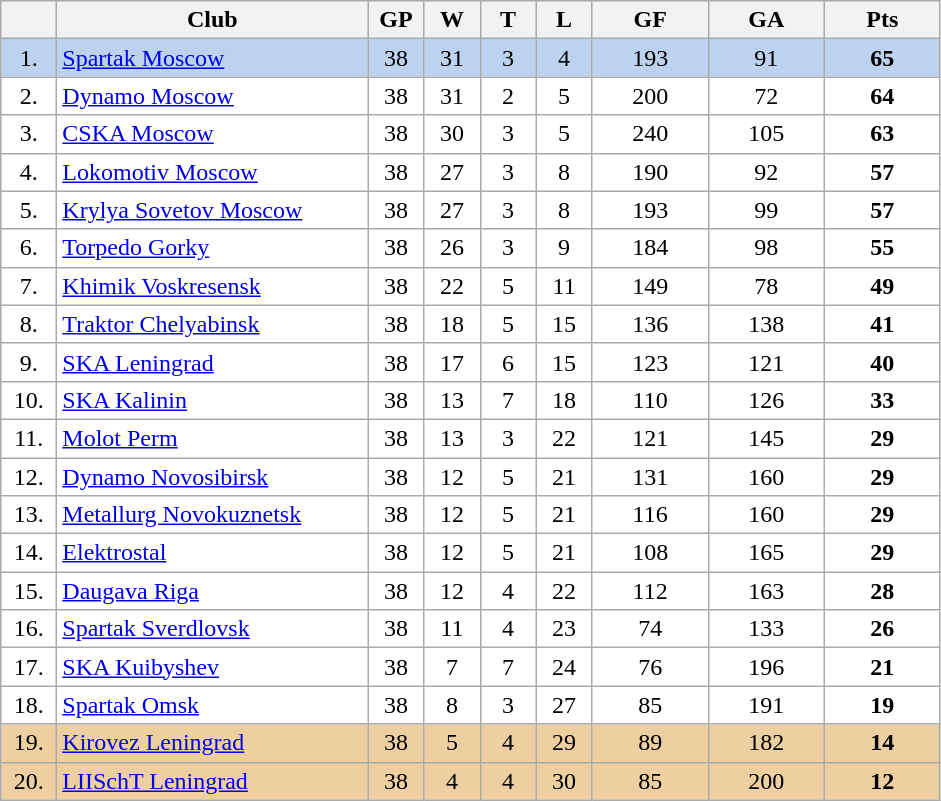<table class="wikitable">
<tr>
<th width="30"></th>
<th width="200">Club</th>
<th width="30">GP</th>
<th width="30">W</th>
<th width="30">T</th>
<th width="30">L</th>
<th width="70">GF</th>
<th width="70">GA</th>
<th width="70">Pts</th>
</tr>
<tr bgcolor="#BCD2EE" align="center">
<td>1.</td>
<td align="left"><a href='#'>Spartak Moscow</a></td>
<td>38</td>
<td>31</td>
<td>3</td>
<td>4</td>
<td>193</td>
<td>91</td>
<td><strong>65</strong></td>
</tr>
<tr bgcolor="#FFFFFF" align="center">
<td>2.</td>
<td align="left"><a href='#'>Dynamo Moscow</a></td>
<td>38</td>
<td>31</td>
<td>2</td>
<td>5</td>
<td>200</td>
<td>72</td>
<td><strong>64</strong></td>
</tr>
<tr bgcolor="#FFFFFF" align="center">
<td>3.</td>
<td align="left"><a href='#'>CSKA Moscow</a></td>
<td>38</td>
<td>30</td>
<td>3</td>
<td>5</td>
<td>240</td>
<td>105</td>
<td><strong>63</strong></td>
</tr>
<tr bgcolor="#FFFFFF" align="center">
<td>4.</td>
<td align="left"><a href='#'>Lokomotiv Moscow</a></td>
<td>38</td>
<td>27</td>
<td>3</td>
<td>8</td>
<td>190</td>
<td>92</td>
<td><strong>57</strong></td>
</tr>
<tr bgcolor="#FFFFFF" align="center">
<td>5.</td>
<td align="left"><a href='#'>Krylya Sovetov Moscow</a></td>
<td>38</td>
<td>27</td>
<td>3</td>
<td>8</td>
<td>193</td>
<td>99</td>
<td><strong>57</strong></td>
</tr>
<tr bgcolor="#FFFFFF" align="center">
<td>6.</td>
<td align="left"><a href='#'>Torpedo Gorky</a></td>
<td>38</td>
<td>26</td>
<td>3</td>
<td>9</td>
<td>184</td>
<td>98</td>
<td><strong>55</strong></td>
</tr>
<tr bgcolor="#FFFFFF" align="center">
<td>7.</td>
<td align="left"><a href='#'>Khimik Voskresensk</a></td>
<td>38</td>
<td>22</td>
<td>5</td>
<td>11</td>
<td>149</td>
<td>78</td>
<td><strong>49</strong></td>
</tr>
<tr bgcolor="#FFFFFF" align="center">
<td>8.</td>
<td align="left"><a href='#'>Traktor Chelyabinsk</a></td>
<td>38</td>
<td>18</td>
<td>5</td>
<td>15</td>
<td>136</td>
<td>138</td>
<td><strong>41</strong></td>
</tr>
<tr bgcolor="#FFFFFF" align="center">
<td>9.</td>
<td align="left"><a href='#'>SKA Leningrad</a></td>
<td>38</td>
<td>17</td>
<td>6</td>
<td>15</td>
<td>123</td>
<td>121</td>
<td><strong>40</strong></td>
</tr>
<tr bgcolor="#FFFFFF" align="center">
<td>10.</td>
<td align="left"><a href='#'>SKA Kalinin</a></td>
<td>38</td>
<td>13</td>
<td>7</td>
<td>18</td>
<td>110</td>
<td>126</td>
<td><strong>33</strong></td>
</tr>
<tr bgcolor="#FFFFFF" align="center">
<td>11.</td>
<td align="left"><a href='#'>Molot Perm</a></td>
<td>38</td>
<td>13</td>
<td>3</td>
<td>22</td>
<td>121</td>
<td>145</td>
<td><strong>29</strong></td>
</tr>
<tr bgcolor="#FFFFFF" align="center">
<td>12.</td>
<td align="left"><a href='#'>Dynamo Novosibirsk</a></td>
<td>38</td>
<td>12</td>
<td>5</td>
<td>21</td>
<td>131</td>
<td>160</td>
<td><strong>29</strong></td>
</tr>
<tr bgcolor="#FFFFFF" align="center">
<td>13.</td>
<td align="left"><a href='#'>Metallurg Novokuznetsk</a></td>
<td>38</td>
<td>12</td>
<td>5</td>
<td>21</td>
<td>116</td>
<td>160</td>
<td><strong>29</strong></td>
</tr>
<tr bgcolor="#FFFFFF" align="center">
<td>14.</td>
<td align="left"><a href='#'>Elektrostal</a></td>
<td>38</td>
<td>12</td>
<td>5</td>
<td>21</td>
<td>108</td>
<td>165</td>
<td><strong>29</strong></td>
</tr>
<tr bgcolor="#FFFFFF" align="center">
<td>15.</td>
<td align="left"><a href='#'>Daugava Riga</a></td>
<td>38</td>
<td>12</td>
<td>4</td>
<td>22</td>
<td>112</td>
<td>163</td>
<td><strong>28</strong></td>
</tr>
<tr bgcolor="#FFFFFF" align="center">
<td>16.</td>
<td align="left"><a href='#'>Spartak Sverdlovsk</a></td>
<td>38</td>
<td>11</td>
<td>4</td>
<td>23</td>
<td>74</td>
<td>133</td>
<td><strong>26</strong></td>
</tr>
<tr bgcolor="#FFFFFF" align="center">
<td>17.</td>
<td align="left"><a href='#'>SKA Kuibyshev</a></td>
<td>38</td>
<td>7</td>
<td>7</td>
<td>24</td>
<td>76</td>
<td>196</td>
<td><strong>21</strong></td>
</tr>
<tr bgcolor="#FFFFFF" align="center">
<td>18.</td>
<td align="left"><a href='#'>Spartak Omsk</a></td>
<td>38</td>
<td>8</td>
<td>3</td>
<td>27</td>
<td>85</td>
<td>191</td>
<td><strong>19</strong></td>
</tr>
<tr bgcolor="#EECFA1" align="center">
<td>19.</td>
<td align="left"><a href='#'>Kirovez Leningrad</a></td>
<td>38</td>
<td>5</td>
<td>4</td>
<td>29</td>
<td>89</td>
<td>182</td>
<td><strong>14</strong></td>
</tr>
<tr bgcolor="#EECFA1" align="center">
<td>20.</td>
<td align="left"><a href='#'>LIISchT Leningrad</a></td>
<td>38</td>
<td>4</td>
<td>4</td>
<td>30</td>
<td>85</td>
<td>200</td>
<td><strong>12</strong></td>
</tr>
</table>
